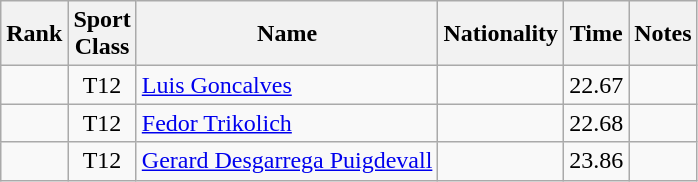<table class="wikitable sortable" style="text-align:center">
<tr>
<th>Rank</th>
<th>Sport<br>Class</th>
<th>Name</th>
<th>Nationality</th>
<th>Time</th>
<th>Notes</th>
</tr>
<tr>
<td></td>
<td>T12</td>
<td align=left><a href='#'>Luis Goncalves</a></td>
<td align=left></td>
<td>22.67</td>
<td></td>
</tr>
<tr>
<td></td>
<td>T12</td>
<td align=left><a href='#'>Fedor Trikolich</a></td>
<td align=left></td>
<td>22.68</td>
<td></td>
</tr>
<tr>
<td></td>
<td>T12</td>
<td align=left><a href='#'>Gerard Desgarrega Puigdevall</a></td>
<td align=left></td>
<td>23.86</td>
<td></td>
</tr>
</table>
